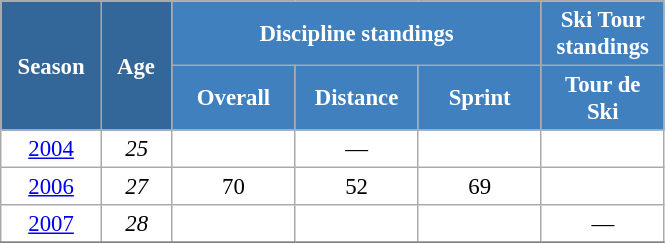<table class="wikitable" style="font-size:95%; text-align:center; border:grey solid 1px; border-collapse:collapse; background:#ffffff;">
<tr>
<th style="background-color:#369; color:white; width:60px;" rowspan="2"> Season </th>
<th style="background-color:#369; color:white; width:40px;" rowspan="2"> Age </th>
<th style="background-color:#4180be; color:white;" colspan="3">Discipline standings</th>
<th style="background-color:#4180be; color:white;" colspan="1">Ski Tour standings</th>
</tr>
<tr>
<th style="background-color:#4180be; color:white; width:75px;">Overall</th>
<th style="background-color:#4180be; color:white; width:75px;">Distance</th>
<th style="background-color:#4180be; color:white; width:75px;">Sprint</th>
<th style="background-color:#4180be; color:white; width:75px;">Tour de<br>Ski</th>
</tr>
<tr>
<td><a href='#'>2004</a></td>
<td><em>25</em></td>
<td></td>
<td>—</td>
<td></td>
<td></td>
</tr>
<tr>
<td><a href='#'>2006</a></td>
<td><em>27</em></td>
<td>70</td>
<td>52</td>
<td>69</td>
<td></td>
</tr>
<tr>
<td><a href='#'>2007</a></td>
<td><em>28</em></td>
<td></td>
<td></td>
<td></td>
<td>—</td>
</tr>
<tr>
</tr>
</table>
